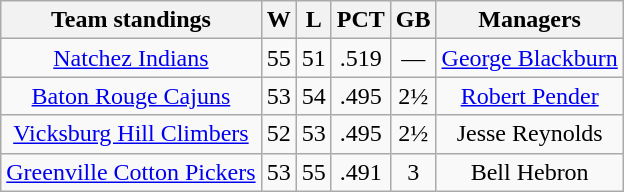<table class="wikitable" style="text-align:center">
<tr>
<th>Team standings</th>
<th>W</th>
<th>L</th>
<th>PCT</th>
<th>GB</th>
<th>Managers</th>
</tr>
<tr>
<td><a href='#'>Natchez Indians</a></td>
<td>55</td>
<td>51</td>
<td>.519</td>
<td>—</td>
<td><a href='#'>George Blackburn</a></td>
</tr>
<tr>
<td><a href='#'>Baton Rouge Cajuns</a></td>
<td>53</td>
<td>54</td>
<td>.495</td>
<td>2½</td>
<td><a href='#'>Robert Pender</a></td>
</tr>
<tr>
<td><a href='#'>Vicksburg Hill Climbers</a></td>
<td>52</td>
<td>53</td>
<td>.495</td>
<td>2½</td>
<td>Jesse Reynolds</td>
</tr>
<tr>
<td><a href='#'>Greenville Cotton Pickers</a></td>
<td>53</td>
<td>55</td>
<td>.491</td>
<td>3</td>
<td>Bell Hebron</td>
</tr>
</table>
